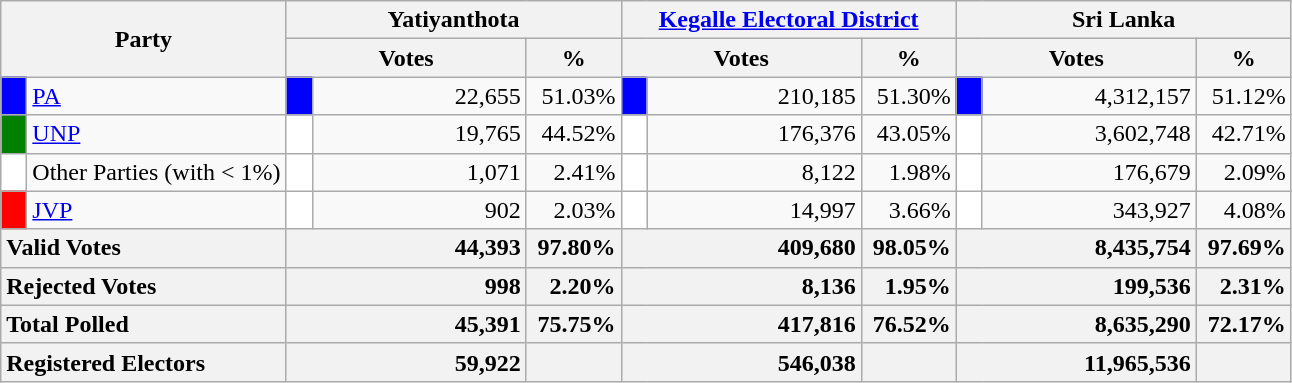<table class="wikitable">
<tr>
<th colspan="2" width="144px"rowspan="2">Party</th>
<th colspan="3" width="216px">Yatiyanthota</th>
<th colspan="3" width="216px"><a href='#'>Kegalle Electoral District</a></th>
<th colspan="3" width="216px">Sri Lanka</th>
</tr>
<tr>
<th colspan="2" width="144px">Votes</th>
<th>%</th>
<th colspan="2" width="144px">Votes</th>
<th>%</th>
<th colspan="2" width="144px">Votes</th>
<th>%</th>
</tr>
<tr>
<td style="background-color:blue;" width="10px"></td>
<td style="text-align:left;"><a href='#'>PA</a></td>
<td style="background-color:blue;" width="10px"></td>
<td style="text-align:right;">22,655</td>
<td style="text-align:right;">51.03%</td>
<td style="background-color:blue;" width="10px"></td>
<td style="text-align:right;">210,185</td>
<td style="text-align:right;">51.30%</td>
<td style="background-color:blue;" width="10px"></td>
<td style="text-align:right;">4,312,157</td>
<td style="text-align:right;">51.12%</td>
</tr>
<tr>
<td style="background-color:green;" width="10px"></td>
<td style="text-align:left;"><a href='#'>UNP</a></td>
<td style="background-color:white;" width="10px"></td>
<td style="text-align:right;">19,765</td>
<td style="text-align:right;">44.52%</td>
<td style="background-color:white;" width="10px"></td>
<td style="text-align:right;">176,376</td>
<td style="text-align:right;">43.05%</td>
<td style="background-color:white;" width="10px"></td>
<td style="text-align:right;">3,602,748</td>
<td style="text-align:right;">42.71%</td>
</tr>
<tr>
<td style="background-color:white;" width="10px"></td>
<td style="text-align:left;">Other Parties (with < 1%)</td>
<td style="background-color:white;" width="10px"></td>
<td style="text-align:right;">1,071</td>
<td style="text-align:right;">2.41%</td>
<td style="background-color:white;" width="10px"></td>
<td style="text-align:right;">8,122</td>
<td style="text-align:right;">1.98%</td>
<td style="background-color:white;" width="10px"></td>
<td style="text-align:right;">176,679</td>
<td style="text-align:right;">2.09%</td>
</tr>
<tr>
<td style="background-color:red;" width="10px"></td>
<td style="text-align:left;"><a href='#'>JVP</a></td>
<td style="background-color:white;" width="10px"></td>
<td style="text-align:right;">902</td>
<td style="text-align:right;">2.03%</td>
<td style="background-color:white;" width="10px"></td>
<td style="text-align:right;">14,997</td>
<td style="text-align:right;">3.66%</td>
<td style="background-color:white;" width="10px"></td>
<td style="text-align:right;">343,927</td>
<td style="text-align:right;">4.08%</td>
</tr>
<tr>
<th colspan="2" width="144px"style="text-align:left;">Valid Votes</th>
<th style="text-align:right;"colspan="2" width="144px">44,393</th>
<th style="text-align:right;">97.80%</th>
<th style="text-align:right;"colspan="2" width="144px">409,680</th>
<th style="text-align:right;">98.05%</th>
<th style="text-align:right;"colspan="2" width="144px">8,435,754</th>
<th style="text-align:right;">97.69%</th>
</tr>
<tr>
<th colspan="2" width="144px"style="text-align:left;">Rejected Votes</th>
<th style="text-align:right;"colspan="2" width="144px">998</th>
<th style="text-align:right;">2.20%</th>
<th style="text-align:right;"colspan="2" width="144px">8,136</th>
<th style="text-align:right;">1.95%</th>
<th style="text-align:right;"colspan="2" width="144px">199,536</th>
<th style="text-align:right;">2.31%</th>
</tr>
<tr>
<th colspan="2" width="144px"style="text-align:left;">Total Polled</th>
<th style="text-align:right;"colspan="2" width="144px">45,391</th>
<th style="text-align:right;">75.75%</th>
<th style="text-align:right;"colspan="2" width="144px">417,816</th>
<th style="text-align:right;">76.52%</th>
<th style="text-align:right;"colspan="2" width="144px">8,635,290</th>
<th style="text-align:right;">72.17%</th>
</tr>
<tr>
<th colspan="2" width="144px"style="text-align:left;">Registered Electors</th>
<th style="text-align:right;"colspan="2" width="144px">59,922</th>
<th></th>
<th style="text-align:right;"colspan="2" width="144px">546,038</th>
<th></th>
<th style="text-align:right;"colspan="2" width="144px">11,965,536</th>
<th></th>
</tr>
</table>
